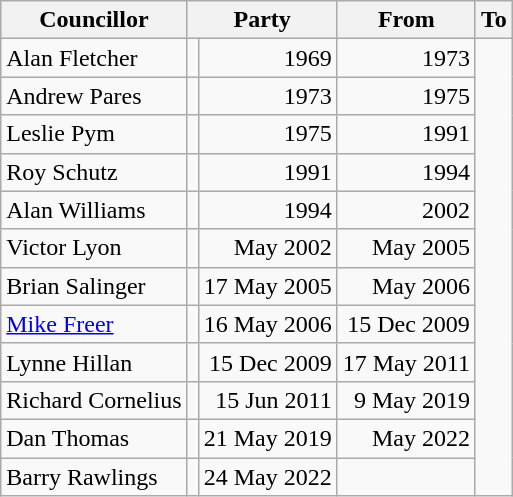<table class=wikitable>
<tr>
<th>Councillor</th>
<th colspan=2>Party</th>
<th>From</th>
<th>To</th>
</tr>
<tr>
<td>Alan Fletcher</td>
<td></td>
<td align=right>1969</td>
<td align=right>1973</td>
</tr>
<tr>
<td>Andrew Pares</td>
<td></td>
<td align=right>1973</td>
<td align=right>1975</td>
</tr>
<tr>
<td>Leslie Pym</td>
<td></td>
<td align=right>1975</td>
<td align=right>1991</td>
</tr>
<tr>
<td>Roy Schutz</td>
<td></td>
<td align=right>1991</td>
<td align=right>1994</td>
</tr>
<tr>
<td>Alan Williams</td>
<td></td>
<td align=right>1994</td>
<td align=right>2002</td>
</tr>
<tr>
<td>Victor Lyon</td>
<td></td>
<td align=right>May 2002</td>
<td align=right>May 2005</td>
</tr>
<tr>
<td>Brian Salinger</td>
<td></td>
<td align=right>17 May 2005</td>
<td align=right>May 2006</td>
</tr>
<tr>
<td><a href='#'>Mike Freer</a></td>
<td></td>
<td align=right>16 May 2006</td>
<td align=right>15 Dec 2009</td>
</tr>
<tr>
<td>Lynne Hillan</td>
<td></td>
<td align=right>15 Dec 2009</td>
<td align=right>17 May 2011</td>
</tr>
<tr>
<td>Richard Cornelius</td>
<td></td>
<td align=right>15 Jun 2011</td>
<td align=right>9 May 2019</td>
</tr>
<tr>
<td>Dan Thomas</td>
<td></td>
<td align=right>21 May 2019</td>
<td align=right>May 2022</td>
</tr>
<tr>
<td>Barry Rawlings</td>
<td></td>
<td align=right>24 May 2022</td>
<td></td>
</tr>
</table>
